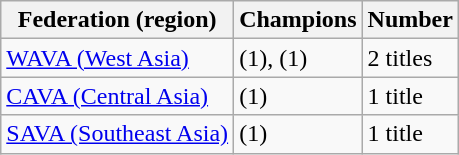<table class="wikitable">
<tr>
<th>Federation (region)</th>
<th>Champions</th>
<th>Number</th>
</tr>
<tr>
<td><a href='#'>WAVA (West Asia)</a></td>
<td> (1),  (1)</td>
<td>2 titles</td>
</tr>
<tr>
<td><a href='#'>CAVA (Central Asia)</a></td>
<td> (1)</td>
<td>1 title</td>
</tr>
<tr>
<td><a href='#'>SAVA (Southeast Asia)</a></td>
<td> (1)</td>
<td>1 title</td>
</tr>
</table>
